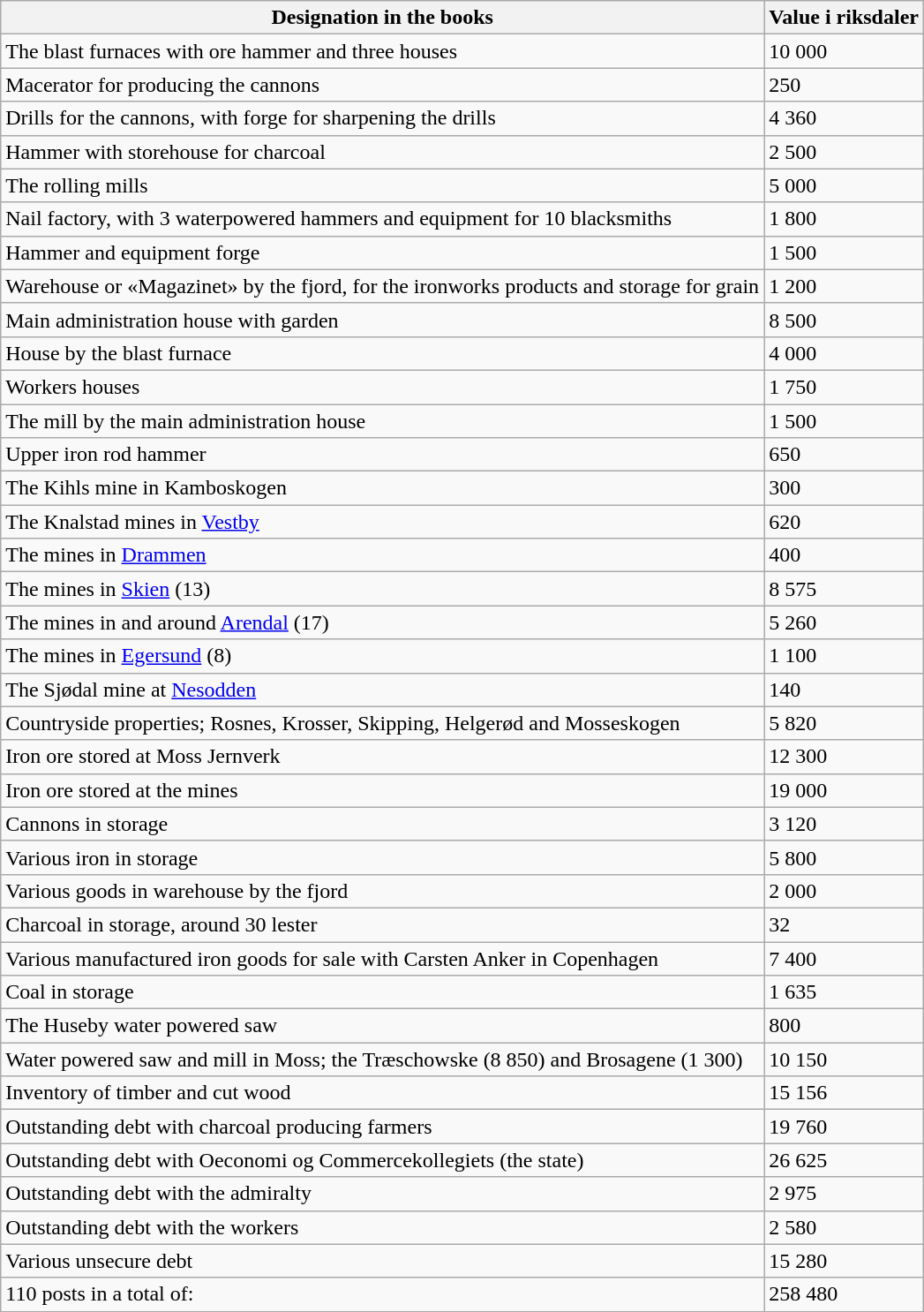<table class="wikitable">
<tr>
<th>Designation in the books</th>
<th>Value i riksdaler</th>
</tr>
<tr>
<td>The blast furnaces with ore hammer and three houses</td>
<td>10 000</td>
</tr>
<tr>
<td>Macerator for producing the cannons</td>
<td>250</td>
</tr>
<tr>
<td>Drills for the cannons, with forge for sharpening the drills</td>
<td>4 360</td>
</tr>
<tr>
<td>Hammer with storehouse for charcoal</td>
<td>2 500</td>
</tr>
<tr>
<td>The rolling mills</td>
<td>5 000</td>
</tr>
<tr>
<td>Nail factory, with 3 waterpowered hammers and equipment for 10 blacksmiths</td>
<td>1 800</td>
</tr>
<tr>
<td>Hammer and equipment forge</td>
<td>1 500</td>
</tr>
<tr>
<td>Warehouse or «Magazinet» by the fjord, for the ironworks products and storage for grain</td>
<td>1 200</td>
</tr>
<tr>
<td>Main administration house with garden</td>
<td>8 500</td>
</tr>
<tr>
<td>House by the blast furnace</td>
<td>4 000</td>
</tr>
<tr>
<td>Workers houses</td>
<td>1 750</td>
</tr>
<tr>
<td>The mill by the main administration house</td>
<td>1 500</td>
</tr>
<tr>
<td>Upper iron rod hammer</td>
<td>650</td>
</tr>
<tr>
<td>The Kihls mine in Kamboskogen</td>
<td>300</td>
</tr>
<tr>
<td>The Knalstad mines in <a href='#'>Vestby</a></td>
<td>620</td>
</tr>
<tr>
<td>The mines in <a href='#'>Drammen</a></td>
<td>400</td>
</tr>
<tr>
<td>The mines in <a href='#'>Skien</a> (13)</td>
<td>8 575</td>
</tr>
<tr>
<td>The mines in and around <a href='#'>Arendal</a> (17)</td>
<td>5 260</td>
</tr>
<tr>
<td>The mines in <a href='#'>Egersund</a> (8)</td>
<td>1 100</td>
</tr>
<tr>
<td>The Sjødal mine at <a href='#'>Nesodden</a></td>
<td>140</td>
</tr>
<tr>
<td>Countryside properties; Rosnes, Krosser, Skipping, Helgerød and Mosseskogen</td>
<td>5 820</td>
</tr>
<tr>
<td>Iron ore stored at Moss Jernverk</td>
<td>12 300</td>
</tr>
<tr>
<td>Iron ore stored at the mines</td>
<td>19 000</td>
</tr>
<tr>
<td>Cannons in storage</td>
<td>3 120</td>
</tr>
<tr>
<td>Various iron in storage</td>
<td>5 800</td>
</tr>
<tr>
<td>Various goods in warehouse by the fjord</td>
<td>2 000</td>
</tr>
<tr>
<td>Charcoal in storage, around 30 lester</td>
<td>32</td>
</tr>
<tr>
<td>Various manufactured iron goods for sale with Carsten Anker in Copenhagen</td>
<td>7 400</td>
</tr>
<tr>
<td>Coal in storage</td>
<td>1 635</td>
</tr>
<tr>
<td>The Huseby water powered saw</td>
<td>800</td>
</tr>
<tr>
<td>Water powered saw and mill in Moss; the Træschowske (8 850) and Brosagene (1 300)</td>
<td>10 150</td>
</tr>
<tr>
<td>Inventory of timber and cut wood</td>
<td>15 156</td>
</tr>
<tr>
<td>Outstanding debt with charcoal producing farmers</td>
<td>19 760</td>
</tr>
<tr>
<td>Outstanding debt with Oeconomi og Commercekollegiets (the state)</td>
<td>26 625</td>
</tr>
<tr>
<td>Outstanding debt with the admiralty</td>
<td>2 975</td>
</tr>
<tr>
<td>Outstanding debt with the workers</td>
<td>2 580</td>
</tr>
<tr>
<td>Various unsecure debt</td>
<td>15 280</td>
</tr>
<tr>
<td>110 posts in a total of:</td>
<td>258 480</td>
</tr>
<tr>
</tr>
</table>
